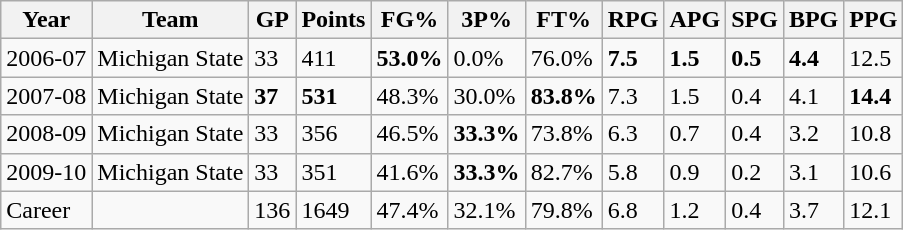<table class="wikitable">
<tr>
<th>Year</th>
<th>Team</th>
<th>GP</th>
<th>Points</th>
<th>FG%</th>
<th>3P%</th>
<th>FT%</th>
<th>RPG</th>
<th>APG</th>
<th>SPG</th>
<th>BPG</th>
<th>PPG</th>
</tr>
<tr>
<td>2006-07</td>
<td>Michigan State</td>
<td>33</td>
<td>411</td>
<td><strong>53.0%</strong></td>
<td>0.0%</td>
<td>76.0%</td>
<td><strong>7.5</strong></td>
<td><strong>1.5</strong></td>
<td><strong>0.5</strong></td>
<td><strong>4.4</strong></td>
<td>12.5</td>
</tr>
<tr>
<td>2007-08</td>
<td>Michigan State</td>
<td><strong>37</strong></td>
<td><strong>531</strong></td>
<td>48.3%</td>
<td>30.0%</td>
<td><strong>83.8%</strong></td>
<td>7.3</td>
<td>1.5</td>
<td>0.4</td>
<td>4.1</td>
<td><strong>14.4</strong></td>
</tr>
<tr>
<td>2008-09</td>
<td>Michigan State</td>
<td>33</td>
<td>356</td>
<td>46.5%</td>
<td><strong>33.3%</strong></td>
<td>73.8%</td>
<td>6.3</td>
<td>0.7</td>
<td>0.4</td>
<td>3.2</td>
<td>10.8</td>
</tr>
<tr>
<td>2009-10</td>
<td>Michigan State</td>
<td>33</td>
<td>351</td>
<td>41.6%</td>
<td><strong>33.3%</strong></td>
<td>82.7%</td>
<td>5.8</td>
<td>0.9</td>
<td>0.2</td>
<td>3.1</td>
<td>10.6</td>
</tr>
<tr>
<td>Career</td>
<td></td>
<td>136</td>
<td>1649</td>
<td>47.4%</td>
<td>32.1%</td>
<td>79.8%</td>
<td>6.8</td>
<td>1.2</td>
<td>0.4</td>
<td>3.7</td>
<td>12.1</td>
</tr>
</table>
